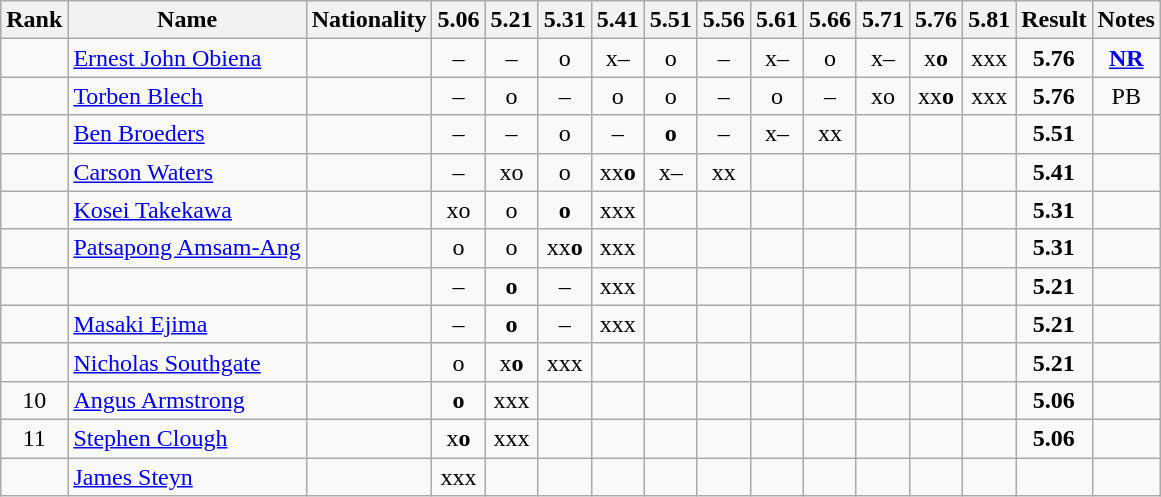<table class="wikitable sortable" style="text-align:center">
<tr>
<th>Rank</th>
<th>Name</th>
<th>Nationality</th>
<th>5.06</th>
<th>5.21</th>
<th>5.31</th>
<th>5.41</th>
<th>5.51</th>
<th>5.56</th>
<th>5.61</th>
<th>5.66</th>
<th>5.71</th>
<th>5.76</th>
<th>5.81</th>
<th>Result</th>
<th>Notes</th>
</tr>
<tr>
<td></td>
<td align=left><a href='#'>Ernest John Obiena</a></td>
<td align=left></td>
<td>–</td>
<td>–</td>
<td>o</td>
<td>x–</td>
<td>o</td>
<td>–</td>
<td>x–</td>
<td>o</td>
<td>x–</td>
<td>x<strong>o</strong></td>
<td>xxx</td>
<td><strong>5.76</strong></td>
<td><strong><a href='#'>NR</a></strong></td>
</tr>
<tr>
<td></td>
<td align=left><a href='#'>Torben Blech</a></td>
<td align=left></td>
<td>–</td>
<td>o</td>
<td>–</td>
<td>o</td>
<td>o</td>
<td>–</td>
<td>o</td>
<td>–</td>
<td>xo</td>
<td>xx<strong>o</strong></td>
<td>xxx</td>
<td><strong>5.76</strong></td>
<td>PB</td>
</tr>
<tr>
<td></td>
<td align=left><a href='#'>Ben Broeders</a></td>
<td align=left></td>
<td>–</td>
<td>–</td>
<td>o</td>
<td>–</td>
<td><strong>o</strong></td>
<td>–</td>
<td>x–</td>
<td>xx</td>
<td></td>
<td></td>
<td></td>
<td><strong>5.51</strong></td>
<td></td>
</tr>
<tr>
<td></td>
<td align=left><a href='#'>Carson Waters</a></td>
<td align=left></td>
<td>–</td>
<td>xo</td>
<td>o</td>
<td>xx<strong>o</strong></td>
<td>x–</td>
<td>xx</td>
<td></td>
<td></td>
<td></td>
<td></td>
<td></td>
<td><strong>5.41</strong></td>
<td></td>
</tr>
<tr>
<td></td>
<td align=left><a href='#'>Kosei Takekawa</a></td>
<td align=left></td>
<td>xo</td>
<td>o</td>
<td><strong>o</strong></td>
<td>xxx</td>
<td></td>
<td></td>
<td></td>
<td></td>
<td></td>
<td></td>
<td></td>
<td><strong>5.31</strong></td>
<td></td>
</tr>
<tr>
<td></td>
<td align=left><a href='#'>Patsapong Amsam-Ang</a></td>
<td align=left></td>
<td>o</td>
<td>o</td>
<td>xx<strong>o</strong></td>
<td>xxx</td>
<td></td>
<td></td>
<td></td>
<td></td>
<td></td>
<td></td>
<td></td>
<td><strong>5.31</strong></td>
<td></td>
</tr>
<tr>
<td></td>
<td align=left></td>
<td align=left></td>
<td>–</td>
<td><strong>o</strong></td>
<td>–</td>
<td>xxx</td>
<td></td>
<td></td>
<td></td>
<td></td>
<td></td>
<td></td>
<td></td>
<td><strong>5.21</strong></td>
<td></td>
</tr>
<tr>
<td></td>
<td align=left><a href='#'>Masaki Ejima</a></td>
<td align=left></td>
<td>–</td>
<td><strong>o</strong></td>
<td>–</td>
<td>xxx</td>
<td></td>
<td></td>
<td></td>
<td></td>
<td></td>
<td></td>
<td></td>
<td><strong>5.21</strong></td>
<td></td>
</tr>
<tr>
<td></td>
<td align=left><a href='#'>Nicholas Southgate</a></td>
<td align=left></td>
<td>o</td>
<td>x<strong>o</strong></td>
<td>xxx</td>
<td></td>
<td></td>
<td></td>
<td></td>
<td></td>
<td></td>
<td></td>
<td></td>
<td><strong>5.21</strong></td>
<td></td>
</tr>
<tr>
<td>10</td>
<td align=left><a href='#'>Angus Armstrong</a></td>
<td align=left></td>
<td><strong>o</strong></td>
<td>xxx</td>
<td></td>
<td></td>
<td></td>
<td></td>
<td></td>
<td></td>
<td></td>
<td></td>
<td></td>
<td><strong>5.06</strong></td>
<td></td>
</tr>
<tr>
<td>11</td>
<td align=left><a href='#'>Stephen Clough</a></td>
<td align=left></td>
<td>x<strong>o</strong></td>
<td>xxx</td>
<td></td>
<td></td>
<td></td>
<td></td>
<td></td>
<td></td>
<td></td>
<td></td>
<td></td>
<td><strong>5.06</strong></td>
<td></td>
</tr>
<tr>
<td></td>
<td align=left><a href='#'>James Steyn</a></td>
<td align=left></td>
<td>xxx</td>
<td></td>
<td></td>
<td></td>
<td></td>
<td></td>
<td></td>
<td></td>
<td></td>
<td></td>
<td></td>
<td><strong></strong></td>
<td></td>
</tr>
</table>
